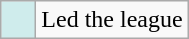<table class="wikitable">
<tr>
<td style="background:#CFECEC; width:1em"></td>
<td>Led the league</td>
</tr>
</table>
